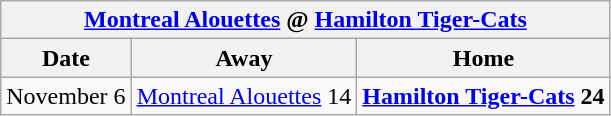<table class="wikitable">
<tr>
<th colspan="3"><a href='#'>Montreal Alouettes</a> @ <a href='#'>Hamilton Tiger-Cats</a></th>
</tr>
<tr>
<th>Date</th>
<th>Away</th>
<th>Home</th>
</tr>
<tr>
<td>November 6</td>
<td><a href='#'>Montreal Alouettes</a> 14</td>
<td><strong><a href='#'>Hamilton Tiger-Cats</a> 24</strong></td>
</tr>
</table>
